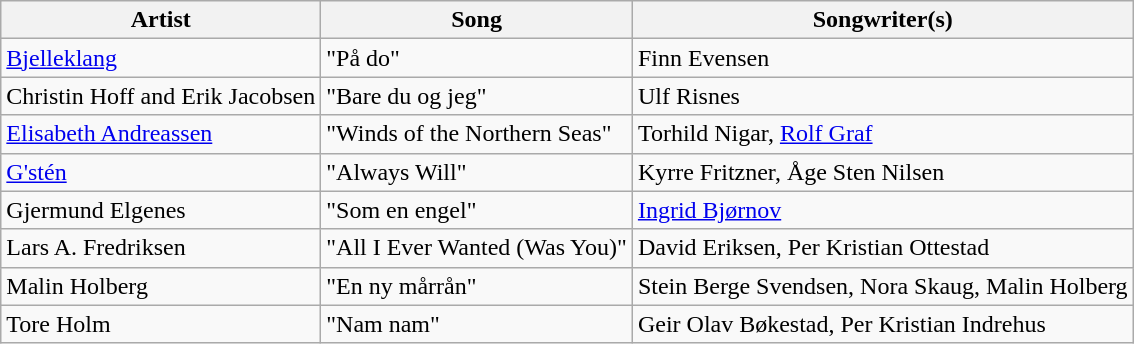<table class="sortable wikitable" style="margin: 1em auto 1em auto;">
<tr>
<th>Artist</th>
<th>Song</th>
<th>Songwriter(s)</th>
</tr>
<tr>
<td><a href='#'>Bjelleklang</a></td>
<td>"På do"</td>
<td>Finn Evensen</td>
</tr>
<tr>
<td>Christin Hoff and Erik Jacobsen</td>
<td>"Bare du og jeg"</td>
<td>Ulf Risnes</td>
</tr>
<tr>
<td><a href='#'>Elisabeth Andreassen</a></td>
<td>"Winds of the Northern Seas"</td>
<td>Torhild Nigar, <a href='#'>Rolf Graf</a></td>
</tr>
<tr>
<td><a href='#'>G'stén</a></td>
<td>"Always Will"</td>
<td>Kyrre Fritzner, Åge Sten Nilsen</td>
</tr>
<tr>
<td>Gjermund Elgenes</td>
<td>"Som en engel"</td>
<td><a href='#'>Ingrid Bjørnov</a></td>
</tr>
<tr>
<td>Lars A. Fredriksen</td>
<td>"All I Ever Wanted (Was You)"</td>
<td>David Eriksen, Per Kristian Ottestad</td>
</tr>
<tr>
<td>Malin Holberg</td>
<td>"En ny mårrån"</td>
<td>Stein Berge Svendsen, Nora Skaug, Malin Holberg</td>
</tr>
<tr>
<td>Tore Holm</td>
<td>"Nam nam"</td>
<td>Geir Olav Bøkestad, Per Kristian Indrehus</td>
</tr>
</table>
